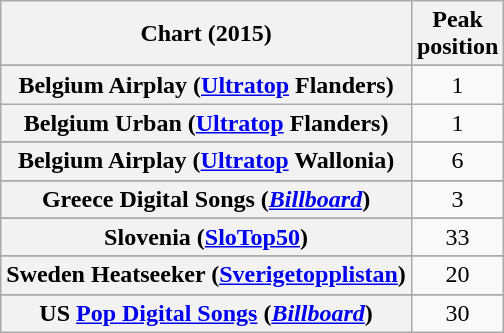<table class="wikitable sortable plainrowheaders" style="text-align:center">
<tr>
<th scope="col">Chart (2015)</th>
<th scope="col">Peak<br> position</th>
</tr>
<tr>
</tr>
<tr>
</tr>
<tr>
</tr>
<tr>
<th scope="row">Belgium Airplay (<a href='#'>Ultratop</a> Flanders)</th>
<td align="center">1</td>
</tr>
<tr>
<th scope="row">Belgium Urban (<a href='#'>Ultratop</a> Flanders)</th>
<td align="center">1</td>
</tr>
<tr>
</tr>
<tr>
</tr>
<tr>
<th scope="row">Belgium Airplay (<a href='#'>Ultratop</a> Wallonia)</th>
<td align="center">6</td>
</tr>
<tr>
</tr>
<tr>
</tr>
<tr>
</tr>
<tr>
</tr>
<tr>
<th scope="row">Greece Digital Songs (<em><a href='#'>Billboard</a></em>)</th>
<td>3</td>
</tr>
<tr>
</tr>
<tr>
</tr>
<tr>
</tr>
<tr>
</tr>
<tr>
</tr>
<tr>
</tr>
<tr>
</tr>
<tr>
<th scope="row">Slovenia (<a href='#'>SloTop50</a>)</th>
<td align=center>33</td>
</tr>
<tr>
</tr>
<tr>
<th scope="row">Sweden Heatseeker (<a href='#'>Sverigetopplistan</a>)</th>
<td>20</td>
</tr>
<tr>
</tr>
<tr>
</tr>
<tr>
<th scope="row">US <a href='#'>Pop Digital Songs</a> (<a href='#'><em>Billboard</em></a>)</th>
<td style="text-align:center;">30</td>
</tr>
</table>
